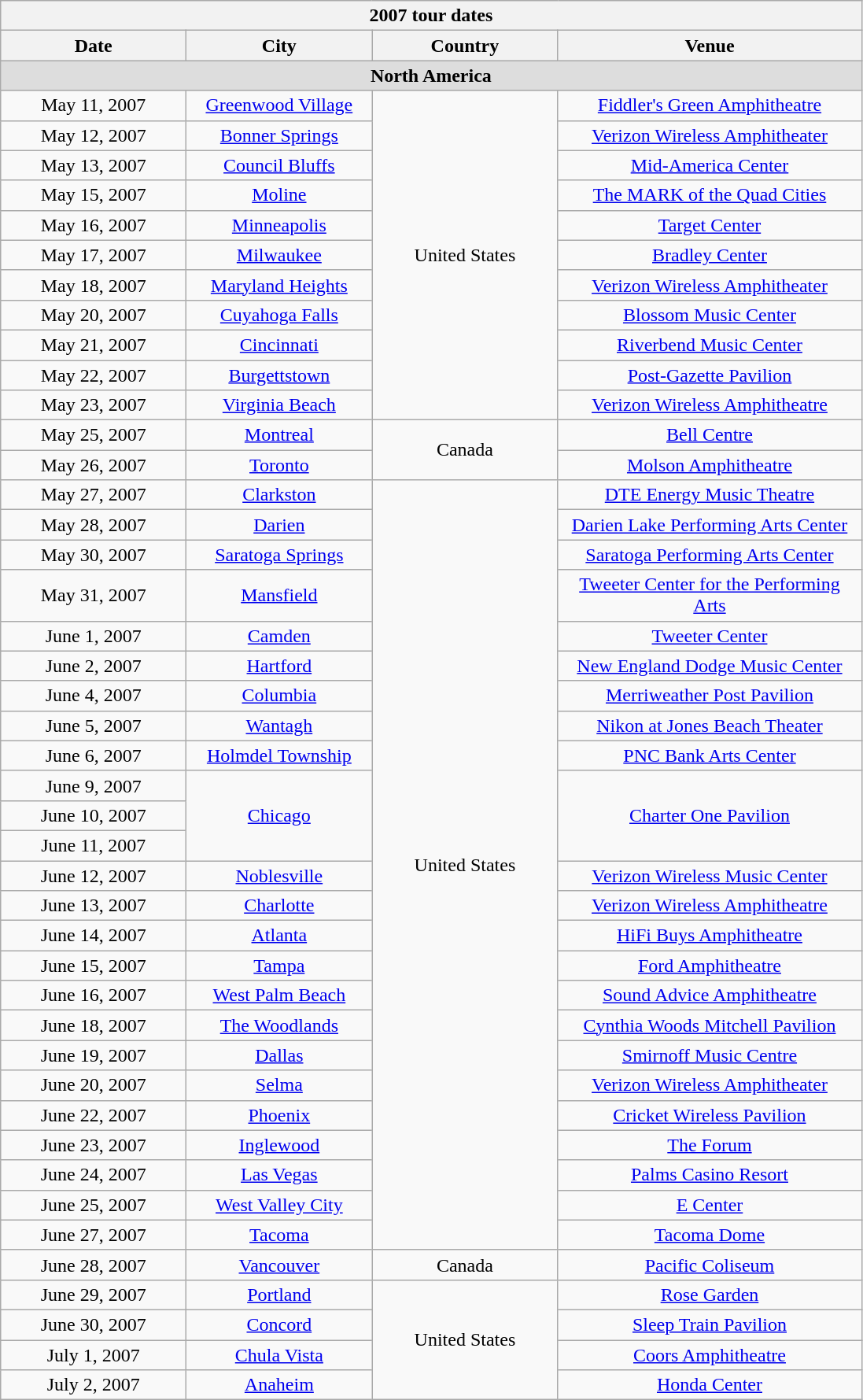<table class="wikitable collapsible collapsed" style="text-align:center;">
<tr>
<th colspan="4" width="700">2007 tour dates</th>
</tr>
<tr>
<th width="150">Date</th>
<th width="150">City</th>
<th width="150">Country</th>
<th width="250">Venue</th>
</tr>
<tr bgcolor="#DDDDDD">
<td colspan="4"><strong>North America</strong></td>
</tr>
<tr>
<td>May 11, 2007</td>
<td><a href='#'>Greenwood Village</a></td>
<td rowspan="11">United States</td>
<td><a href='#'>Fiddler's Green Amphitheatre</a></td>
</tr>
<tr>
<td>May 12, 2007</td>
<td><a href='#'>Bonner Springs</a></td>
<td><a href='#'>Verizon Wireless Amphitheater</a></td>
</tr>
<tr>
<td>May 13, 2007</td>
<td><a href='#'>Council Bluffs</a></td>
<td><a href='#'>Mid-America Center</a></td>
</tr>
<tr>
<td>May 15, 2007</td>
<td><a href='#'>Moline</a></td>
<td><a href='#'>The MARK of the Quad Cities</a></td>
</tr>
<tr>
<td>May 16, 2007</td>
<td><a href='#'>Minneapolis</a></td>
<td><a href='#'>Target Center</a></td>
</tr>
<tr>
<td>May 17, 2007</td>
<td><a href='#'>Milwaukee</a></td>
<td><a href='#'>Bradley Center</a></td>
</tr>
<tr>
<td>May 18, 2007</td>
<td><a href='#'>Maryland Heights</a></td>
<td><a href='#'>Verizon Wireless Amphitheater</a></td>
</tr>
<tr>
<td>May 20, 2007</td>
<td><a href='#'>Cuyahoga Falls</a></td>
<td><a href='#'>Blossom Music Center</a></td>
</tr>
<tr>
<td>May 21, 2007</td>
<td><a href='#'>Cincinnati</a></td>
<td><a href='#'>Riverbend Music Center</a></td>
</tr>
<tr>
<td>May 22, 2007</td>
<td><a href='#'>Burgettstown</a></td>
<td><a href='#'>Post-Gazette Pavilion</a></td>
</tr>
<tr>
<td>May 23, 2007</td>
<td><a href='#'>Virginia Beach</a></td>
<td><a href='#'>Verizon Wireless Amphitheatre</a></td>
</tr>
<tr>
<td>May 25, 2007</td>
<td><a href='#'>Montreal</a></td>
<td rowspan="2">Canada</td>
<td><a href='#'>Bell Centre</a></td>
</tr>
<tr>
<td>May 26, 2007</td>
<td><a href='#'>Toronto</a></td>
<td><a href='#'>Molson Amphitheatre</a></td>
</tr>
<tr>
<td>May 27, 2007</td>
<td><a href='#'>Clarkston</a></td>
<td rowspan="25">United States</td>
<td><a href='#'>DTE Energy Music Theatre</a></td>
</tr>
<tr>
<td>May 28, 2007</td>
<td><a href='#'>Darien</a></td>
<td><a href='#'>Darien Lake Performing Arts Center</a></td>
</tr>
<tr>
<td>May 30, 2007</td>
<td><a href='#'>Saratoga Springs</a></td>
<td><a href='#'>Saratoga Performing Arts Center</a></td>
</tr>
<tr>
<td>May 31, 2007</td>
<td><a href='#'>Mansfield</a></td>
<td><a href='#'>Tweeter Center for the Performing Arts</a></td>
</tr>
<tr>
<td>June 1, 2007</td>
<td><a href='#'>Camden</a></td>
<td><a href='#'>Tweeter Center</a></td>
</tr>
<tr>
<td>June 2, 2007</td>
<td><a href='#'>Hartford</a></td>
<td><a href='#'>New England Dodge Music Center</a></td>
</tr>
<tr>
<td>June 4, 2007</td>
<td><a href='#'>Columbia</a></td>
<td><a href='#'>Merriweather Post Pavilion</a></td>
</tr>
<tr>
<td>June 5, 2007</td>
<td><a href='#'>Wantagh</a></td>
<td><a href='#'>Nikon at Jones Beach Theater</a></td>
</tr>
<tr>
<td>June 6, 2007</td>
<td><a href='#'>Holmdel Township</a></td>
<td><a href='#'>PNC Bank Arts Center</a></td>
</tr>
<tr>
<td>June 9, 2007</td>
<td rowspan="3"><a href='#'>Chicago</a></td>
<td rowspan="3"><a href='#'>Charter One Pavilion</a></td>
</tr>
<tr>
<td>June 10, 2007</td>
</tr>
<tr>
<td>June 11, 2007</td>
</tr>
<tr>
<td>June 12, 2007</td>
<td><a href='#'>Noblesville</a></td>
<td><a href='#'>Verizon Wireless Music Center</a></td>
</tr>
<tr>
<td>June 13, 2007</td>
<td><a href='#'>Charlotte</a></td>
<td><a href='#'>Verizon Wireless Amphitheatre</a></td>
</tr>
<tr>
<td>June 14, 2007</td>
<td><a href='#'>Atlanta</a></td>
<td><a href='#'>HiFi Buys Amphitheatre</a></td>
</tr>
<tr>
<td>June 15, 2007</td>
<td><a href='#'>Tampa</a></td>
<td><a href='#'>Ford Amphitheatre</a></td>
</tr>
<tr>
<td>June 16, 2007</td>
<td><a href='#'>West Palm Beach</a></td>
<td><a href='#'>Sound Advice Amphitheatre</a></td>
</tr>
<tr>
<td>June 18, 2007</td>
<td><a href='#'>The Woodlands</a></td>
<td><a href='#'>Cynthia Woods Mitchell Pavilion</a></td>
</tr>
<tr>
<td>June 19, 2007</td>
<td><a href='#'>Dallas</a></td>
<td><a href='#'>Smirnoff Music Centre</a></td>
</tr>
<tr>
<td>June 20, 2007</td>
<td><a href='#'>Selma</a></td>
<td><a href='#'>Verizon Wireless Amphitheater</a></td>
</tr>
<tr>
<td>June 22, 2007</td>
<td><a href='#'>Phoenix</a></td>
<td><a href='#'>Cricket Wireless Pavilion</a></td>
</tr>
<tr>
<td>June 23, 2007</td>
<td><a href='#'>Inglewood</a></td>
<td><a href='#'>The Forum</a></td>
</tr>
<tr>
<td>June 24, 2007</td>
<td><a href='#'>Las Vegas</a></td>
<td><a href='#'>Palms Casino Resort</a></td>
</tr>
<tr>
<td>June 25, 2007</td>
<td><a href='#'>West Valley City</a></td>
<td><a href='#'>E Center</a></td>
</tr>
<tr>
<td>June 27, 2007</td>
<td><a href='#'>Tacoma</a></td>
<td><a href='#'>Tacoma Dome</a></td>
</tr>
<tr>
<td>June 28, 2007</td>
<td><a href='#'>Vancouver</a></td>
<td>Canada</td>
<td><a href='#'>Pacific Coliseum</a></td>
</tr>
<tr>
<td>June 29, 2007</td>
<td><a href='#'>Portland</a></td>
<td rowspan="4">United States</td>
<td><a href='#'>Rose Garden</a></td>
</tr>
<tr>
<td>June 30, 2007</td>
<td><a href='#'>Concord</a></td>
<td><a href='#'>Sleep Train Pavilion</a></td>
</tr>
<tr>
<td>July 1, 2007</td>
<td><a href='#'>Chula Vista</a></td>
<td><a href='#'>Coors Amphitheatre</a></td>
</tr>
<tr>
<td>July 2, 2007</td>
<td><a href='#'>Anaheim</a></td>
<td><a href='#'>Honda Center</a></td>
</tr>
</table>
